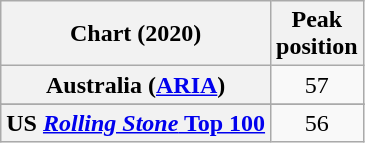<table class="wikitable sortable plainrowheaders" style="text-align:center">
<tr>
<th scope="col">Chart (2020)</th>
<th scope="col">Peak<br>position</th>
</tr>
<tr>
<th scope="row">Australia (<a href='#'>ARIA</a>)</th>
<td>57</td>
</tr>
<tr>
</tr>
<tr>
</tr>
<tr>
</tr>
<tr>
</tr>
<tr>
</tr>
<tr>
<th scope="row">US <a href='#'><em>Rolling Stone</em> Top 100</a></th>
<td>56</td>
</tr>
</table>
